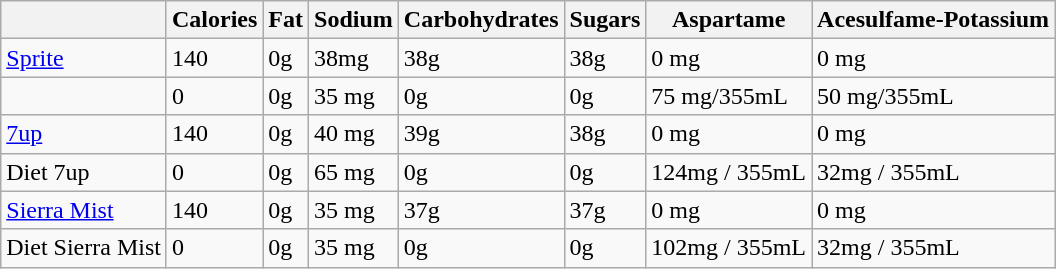<table class="wikitable">
<tr>
<th></th>
<th>Calories</th>
<th>Fat</th>
<th>Sodium</th>
<th>Carbohydrates</th>
<th>Sugars</th>
<th>Aspartame</th>
<th>Acesulfame-Potassium</th>
</tr>
<tr>
<td><a href='#'>Sprite</a></td>
<td>140</td>
<td>0g</td>
<td>38mg</td>
<td>38g</td>
<td>38g</td>
<td>0 mg</td>
<td>0 mg</td>
</tr>
<tr>
<td></td>
<td>0</td>
<td>0g</td>
<td>35 mg</td>
<td>0g</td>
<td>0g</td>
<td>75 mg/355mL</td>
<td>50 mg/355mL</td>
</tr>
<tr>
<td><a href='#'>7up</a></td>
<td>140</td>
<td>0g</td>
<td>40 mg</td>
<td>39g</td>
<td>38g</td>
<td>0 mg</td>
<td>0 mg</td>
</tr>
<tr>
<td>Diet 7up</td>
<td>0</td>
<td>0g</td>
<td>65 mg</td>
<td>0g</td>
<td>0g</td>
<td>124mg / 355mL</td>
<td>32mg / 355mL</td>
</tr>
<tr>
<td><a href='#'>Sierra Mist</a></td>
<td>140</td>
<td>0g</td>
<td>35 mg</td>
<td>37g</td>
<td>37g</td>
<td>0 mg</td>
<td>0 mg</td>
</tr>
<tr>
<td>Diet Sierra Mist</td>
<td>0</td>
<td>0g</td>
<td>35 mg</td>
<td>0g</td>
<td>0g</td>
<td>102mg / 355mL</td>
<td>32mg / 355mL</td>
</tr>
</table>
